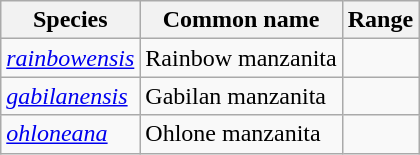<table class="wikitable">
<tr>
<th>Species</th>
<th>Common name</th>
<th>Range</th>
</tr>
<tr>
<td><em><a href='#'>rainbowensis</a></em></td>
<td>Rainbow manzanita</td>
<td></td>
</tr>
<tr>
<td><em><a href='#'>gabilanensis</a></em></td>
<td>Gabilan manzanita</td>
<td></td>
</tr>
<tr>
<td><em><a href='#'>ohloneana</a></em></td>
<td>Ohlone manzanita</td>
<td></td>
</tr>
</table>
